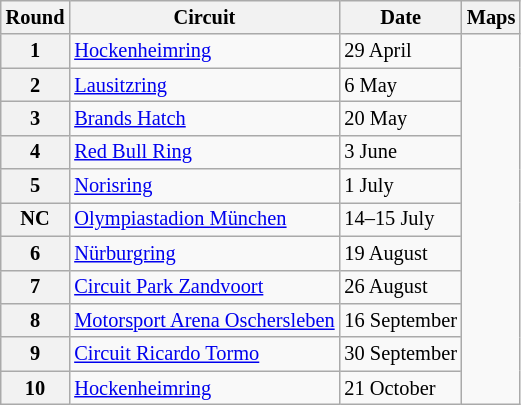<table class="wikitable" style="font-size: 85%">
<tr>
<th>Round</th>
<th>Circuit</th>
<th>Date</th>
<th>Maps</th>
</tr>
<tr>
<th>1</th>
<td> <a href='#'>Hockenheimring</a></td>
<td>29 April</td>
<td rowspan=11><br>







</td>
</tr>
<tr>
<th>2</th>
<td> <a href='#'>Lausitzring</a></td>
<td>6 May</td>
</tr>
<tr>
<th>3</th>
<td> <a href='#'>Brands Hatch</a></td>
<td>20 May</td>
</tr>
<tr>
<th>4</th>
<td> <a href='#'>Red Bull Ring</a></td>
<td>3 June</td>
</tr>
<tr>
<th>5</th>
<td> <a href='#'>Norisring</a></td>
<td>1 July</td>
</tr>
<tr>
<th>NC</th>
<td> <a href='#'>Olympiastadion München</a></td>
<td>14–15 July</td>
</tr>
<tr>
<th>6</th>
<td> <a href='#'>Nürburgring</a></td>
<td>19 August</td>
</tr>
<tr>
<th>7</th>
<td> <a href='#'>Circuit Park Zandvoort</a></td>
<td>26 August</td>
</tr>
<tr>
<th>8</th>
<td> <a href='#'>Motorsport Arena Oschersleben</a></td>
<td>16 September</td>
</tr>
<tr>
<th>9</th>
<td> <a href='#'>Circuit Ricardo Tormo</a></td>
<td>30 September</td>
</tr>
<tr>
<th>10</th>
<td> <a href='#'>Hockenheimring</a></td>
<td>21 October</td>
</tr>
</table>
